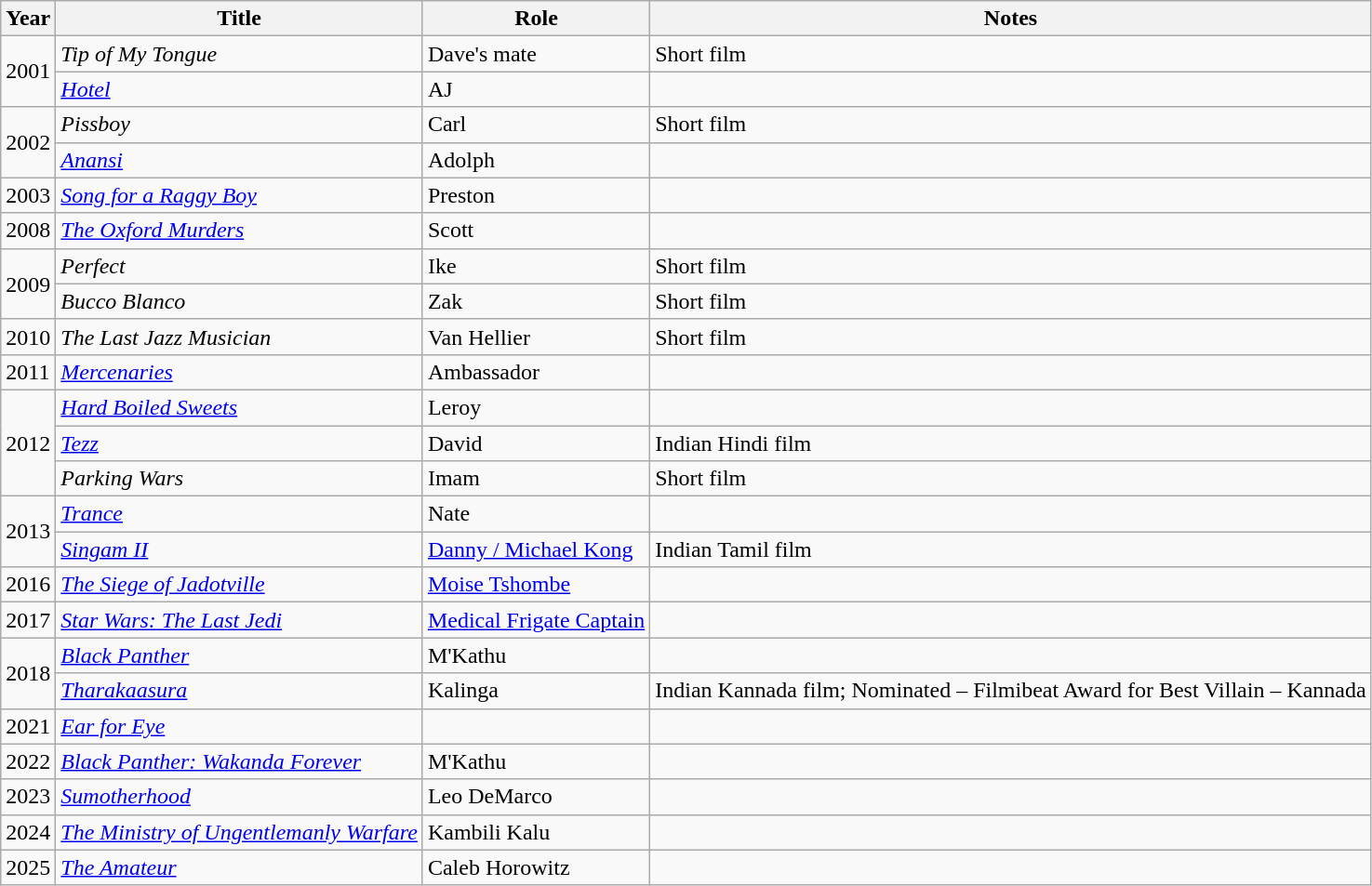<table class="wikitable sortable">
<tr>
<th>Year</th>
<th>Title</th>
<th>Role</th>
<th>Notes</th>
</tr>
<tr>
<td rowspan="2">2001</td>
<td><em>Tip of My Tongue</em></td>
<td>Dave's mate</td>
<td>Short film</td>
</tr>
<tr>
<td><em><a href='#'>Hotel</a></em></td>
<td>AJ</td>
<td></td>
</tr>
<tr>
<td rowspan="2">2002</td>
<td><em>Pissboy</em></td>
<td>Carl</td>
<td>Short film</td>
</tr>
<tr>
<td><em><a href='#'>Anansi</a></em></td>
<td>Adolph</td>
<td></td>
</tr>
<tr>
<td>2003</td>
<td><em><a href='#'>Song for a Raggy Boy</a></em></td>
<td>Preston</td>
<td></td>
</tr>
<tr>
<td>2008</td>
<td><em><a href='#'>The Oxford Murders</a></em></td>
<td>Scott</td>
<td></td>
</tr>
<tr>
<td rowspan="2">2009</td>
<td><em>Perfect</em></td>
<td>Ike</td>
<td>Short film</td>
</tr>
<tr>
<td><em>Bucco Blanco</em></td>
<td>Zak</td>
<td>Short film</td>
</tr>
<tr>
<td>2010</td>
<td><em>The Last Jazz Musician</em></td>
<td>Van Hellier</td>
<td>Short film</td>
</tr>
<tr>
<td>2011</td>
<td><em><a href='#'>Mercenaries</a></em></td>
<td>Ambassador</td>
<td></td>
</tr>
<tr>
<td rowspan="3">2012</td>
<td><em><a href='#'>Hard Boiled Sweets</a></em></td>
<td>Leroy</td>
<td></td>
</tr>
<tr>
<td><em><a href='#'>Tezz</a></em></td>
<td>David</td>
<td>Indian Hindi film</td>
</tr>
<tr>
<td><em>Parking Wars</em></td>
<td>Imam</td>
<td>Short film</td>
</tr>
<tr>
<td rowspan="2">2013</td>
<td><em><a href='#'>Trance</a></em></td>
<td>Nate</td>
<td></td>
</tr>
<tr>
<td><em><a href='#'>Singam II</a></em></td>
<td><a href='#'>Danny / Michael Kong</a></td>
<td>Indian Tamil film</td>
</tr>
<tr>
<td>2016</td>
<td><em><a href='#'>The Siege of Jadotville</a></em></td>
<td><a href='#'>Moise Tshombe</a></td>
<td></td>
</tr>
<tr>
<td>2017</td>
<td><em><a href='#'>Star Wars: The Last Jedi</a></em></td>
<td><a href='#'>Medical Frigate Captain</a></td>
<td></td>
</tr>
<tr>
<td rowspan="2">2018</td>
<td><em><a href='#'>Black Panther</a></em></td>
<td>M'Kathu</td>
<td></td>
</tr>
<tr>
<td><em><a href='#'>Tharakaasura</a></em></td>
<td>Kalinga</td>
<td>Indian Kannada film; Nominated – Filmibeat Award for Best Villain – Kannada</td>
</tr>
<tr>
<td>2021</td>
<td><em><a href='#'>Ear for Eye</a></em></td>
<td></td>
<td></td>
</tr>
<tr>
<td>2022</td>
<td><em><a href='#'>Black Panther: Wakanda Forever</a></em></td>
<td>M'Kathu</td>
<td></td>
</tr>
<tr>
<td>2023</td>
<td><em><a href='#'>Sumotherhood</a></em></td>
<td>Leo DeMarco</td>
<td></td>
</tr>
<tr>
<td>2024</td>
<td><em><a href='#'>The Ministry of Ungentlemanly Warfare</a></em></td>
<td>Kambili Kalu</td>
<td></td>
</tr>
<tr>
<td>2025</td>
<td><em><a href='#'>The Amateur</a></em></td>
<td>Caleb Horowitz</td>
</tr>
</table>
